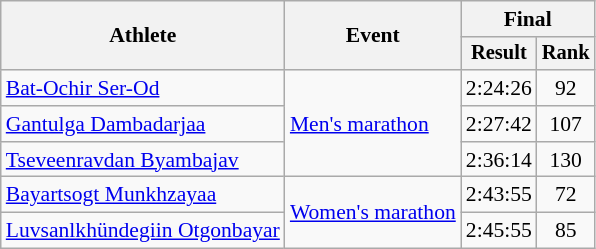<table class="wikitable" style="font-size:90%">
<tr>
<th rowspan="2">Athlete</th>
<th rowspan="2">Event</th>
<th colspan="2">Final</th>
</tr>
<tr style="font-size:95%">
<th>Result</th>
<th>Rank</th>
</tr>
<tr align=center>
<td align=left><a href='#'>Bat-Ochir Ser-Od</a></td>
<td align=left rowspan=3><a href='#'>Men's marathon</a></td>
<td>2:24:26</td>
<td>92</td>
</tr>
<tr align=center>
<td align=left><a href='#'>Gantulga Dambadarjaa</a></td>
<td>2:27:42</td>
<td>107</td>
</tr>
<tr align=center>
<td align=left><a href='#'>Tseveenravdan Byambajav</a></td>
<td>2:36:14</td>
<td>130</td>
</tr>
<tr align=center>
<td align=left><a href='#'>Bayartsogt Munkhzayaa</a></td>
<td align=left rowspan=2><a href='#'>Women's marathon</a></td>
<td>2:43:55</td>
<td>72</td>
</tr>
<tr align=center>
<td align=left><a href='#'>Luvsanlkhündegiin Otgonbayar</a></td>
<td>2:45:55</td>
<td>85</td>
</tr>
</table>
